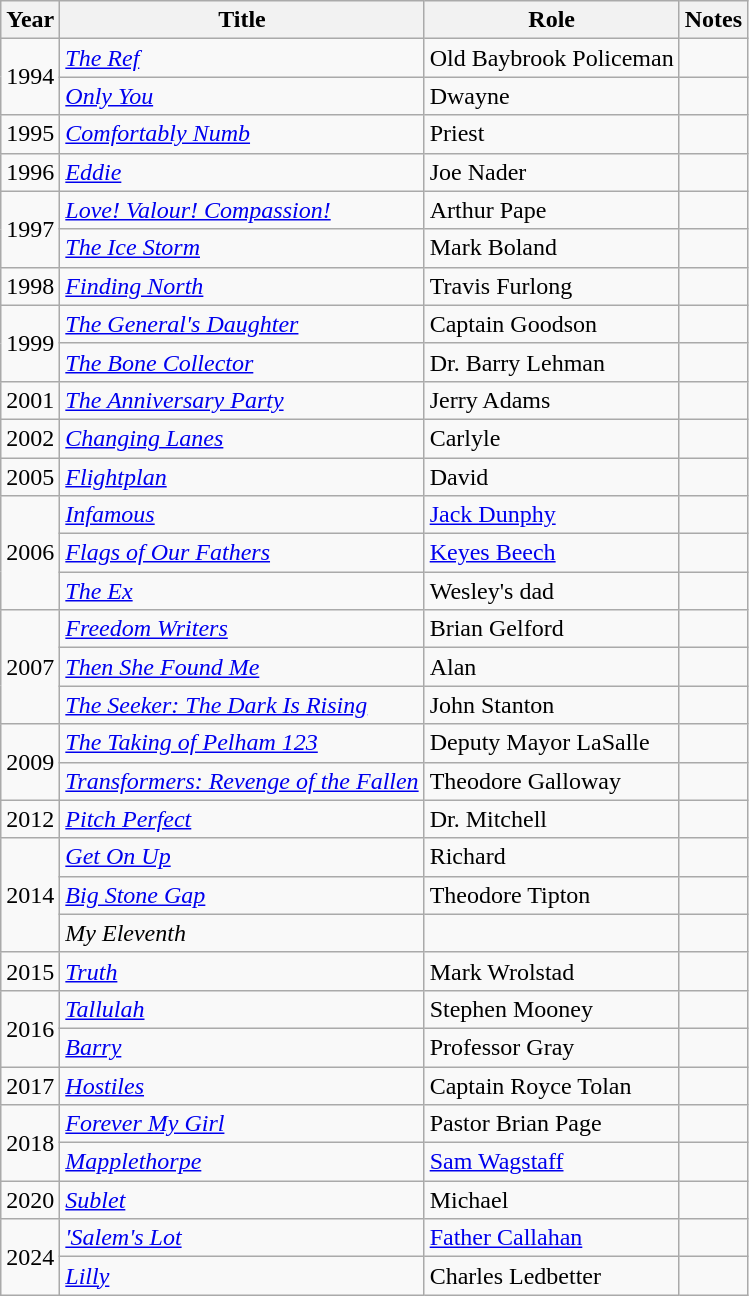<table class="wikitable sortable">
<tr>
<th>Year</th>
<th>Title</th>
<th>Role</th>
<th class="unsortable">Notes</th>
</tr>
<tr>
<td rowspan="2">1994</td>
<td><em><a href='#'>The Ref</a></em></td>
<td>Old Baybrook Policeman</td>
<td></td>
</tr>
<tr>
<td><em><a href='#'>Only You</a></em></td>
<td>Dwayne</td>
<td></td>
</tr>
<tr>
<td>1995</td>
<td><em><a href='#'>Comfortably Numb</a></em></td>
<td>Priest</td>
<td></td>
</tr>
<tr>
<td>1996</td>
<td><em><a href='#'>Eddie</a></em></td>
<td>Joe Nader</td>
<td></td>
</tr>
<tr>
<td rowspan="2">1997</td>
<td><em><a href='#'>Love! Valour! Compassion!</a></em></td>
<td>Arthur Pape</td>
<td></td>
</tr>
<tr>
<td><em><a href='#'>The Ice Storm</a></em></td>
<td>Mark Boland</td>
<td></td>
</tr>
<tr>
<td>1998</td>
<td><em><a href='#'>Finding North</a></em></td>
<td>Travis Furlong</td>
<td></td>
</tr>
<tr>
<td rowspan="2">1999</td>
<td><em><a href='#'>The General's Daughter</a></em></td>
<td>Captain Goodson</td>
<td></td>
</tr>
<tr>
<td><em><a href='#'>The Bone Collector</a></em></td>
<td>Dr. Barry Lehman</td>
<td></td>
</tr>
<tr>
<td>2001</td>
<td><em><a href='#'>The Anniversary Party</a></em></td>
<td>Jerry Adams</td>
<td></td>
</tr>
<tr>
<td>2002</td>
<td><em><a href='#'>Changing Lanes</a></em></td>
<td>Carlyle</td>
<td></td>
</tr>
<tr>
<td>2005</td>
<td><em><a href='#'>Flightplan</a></em></td>
<td>David</td>
<td></td>
</tr>
<tr>
<td rowspan="3">2006</td>
<td><em><a href='#'>Infamous</a></em></td>
<td><a href='#'>Jack Dunphy</a></td>
<td></td>
</tr>
<tr>
<td><em><a href='#'>Flags of Our Fathers</a></em></td>
<td><a href='#'>Keyes Beech</a></td>
<td></td>
</tr>
<tr>
<td><em><a href='#'>The Ex</a></em></td>
<td>Wesley's dad</td>
<td></td>
</tr>
<tr>
<td rowspan="3">2007</td>
<td><em><a href='#'>Freedom Writers</a></em></td>
<td>Brian Gelford</td>
<td></td>
</tr>
<tr>
<td><em><a href='#'>Then She Found Me</a></em></td>
<td>Alan</td>
<td></td>
</tr>
<tr>
<td><em><a href='#'>The Seeker: The Dark Is Rising</a></em></td>
<td>John Stanton</td>
<td></td>
</tr>
<tr>
<td rowspan="2">2009</td>
<td><em><a href='#'>The Taking of Pelham 123</a></em></td>
<td>Deputy Mayor LaSalle</td>
<td></td>
</tr>
<tr>
<td><em><a href='#'>Transformers: Revenge of the Fallen</a></em></td>
<td>Theodore Galloway</td>
<td></td>
</tr>
<tr>
<td>2012</td>
<td><em><a href='#'>Pitch Perfect</a></em></td>
<td>Dr. Mitchell</td>
<td></td>
</tr>
<tr>
<td rowspan="3">2014</td>
<td><em><a href='#'>Get On Up</a></em></td>
<td>Richard</td>
<td></td>
</tr>
<tr>
<td><em><a href='#'>Big Stone Gap</a></em></td>
<td>Theodore Tipton</td>
<td></td>
</tr>
<tr>
<td><em>My Eleventh</em></td>
<td></td>
<td></td>
</tr>
<tr>
<td>2015</td>
<td><em><a href='#'>Truth</a></em></td>
<td>Mark Wrolstad</td>
<td></td>
</tr>
<tr>
<td rowspan="2">2016</td>
<td><em><a href='#'>Tallulah</a></em></td>
<td>Stephen Mooney</td>
<td></td>
</tr>
<tr>
<td><em><a href='#'>Barry</a></em></td>
<td>Professor Gray</td>
<td></td>
</tr>
<tr>
<td>2017</td>
<td><em><a href='#'>Hostiles</a></em></td>
<td>Captain Royce Tolan</td>
<td></td>
</tr>
<tr>
<td rowspan="2">2018</td>
<td><em><a href='#'>Forever My Girl</a></em></td>
<td>Pastor Brian Page</td>
<td></td>
</tr>
<tr>
<td><em><a href='#'>Mapplethorpe</a></em></td>
<td><a href='#'>Sam Wagstaff</a></td>
<td></td>
</tr>
<tr>
<td>2020</td>
<td><em><a href='#'>Sublet</a></em></td>
<td>Michael</td>
<td></td>
</tr>
<tr>
<td rowspan="2">2024</td>
<td><em><a href='#'>'Salem's Lot</a></em></td>
<td><a href='#'>Father Callahan</a></td>
<td></td>
</tr>
<tr>
<td><em><a href='#'>Lilly</a></em></td>
<td>Charles Ledbetter</td>
<td></td>
</tr>
</table>
